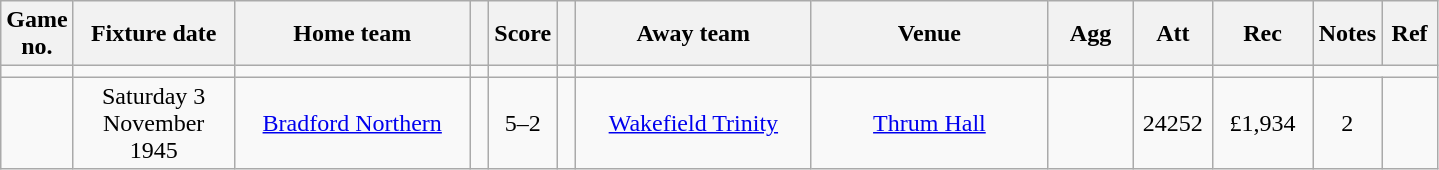<table class="wikitable" style="text-align:center;">
<tr>
<th width=20 abbr="No">Game no.</th>
<th width=100 abbr="Date">Fixture date</th>
<th width=150 abbr="Home team">Home team</th>
<th width=5 abbr="space"></th>
<th width=20 abbr="Score">Score</th>
<th width=5 abbr="space"></th>
<th width=150 abbr="Away team">Away team</th>
<th width=150 abbr="Venue">Venue</th>
<th width=50 abbr="agg">Agg</th>
<th width=45 abbr="Att">Att</th>
<th width=60 abbr="Rec">Rec</th>
<th width=20 abbr="Notes">Notes</th>
<th width=30 abbr="Ref">Ref</th>
</tr>
<tr>
<td></td>
<td></td>
<td></td>
<td></td>
<td></td>
<td></td>
<td></td>
<td></td>
<td></td>
<td></td>
<td></td>
</tr>
<tr>
<td></td>
<td>Saturday 3 November 1945</td>
<td><a href='#'>Bradford Northern</a></td>
<td></td>
<td>5–2</td>
<td></td>
<td><a href='#'>Wakefield Trinity</a></td>
<td><a href='#'>Thrum Hall</a></td>
<td></td>
<td>24252</td>
<td>£1,934</td>
<td>2</td>
<td></td>
</tr>
</table>
